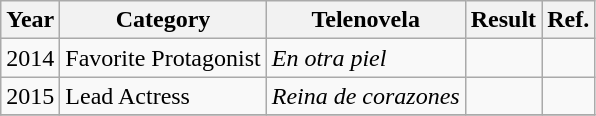<table class="wikitable">
<tr>
<th><strong>Year</strong></th>
<th><strong>Category</strong></th>
<th><strong>Telenovela</strong></th>
<th><strong>Result</strong></th>
<th>Ref.</th>
</tr>
<tr>
<td>2014</td>
<td>Favorite Protagonist</td>
<td><em>En otra piel</em></td>
<td></td>
<td></td>
</tr>
<tr>
<td>2015</td>
<td>Lead Actress</td>
<td><em>Reina de corazones</em></td>
<td></td>
<td></td>
</tr>
<tr>
</tr>
</table>
